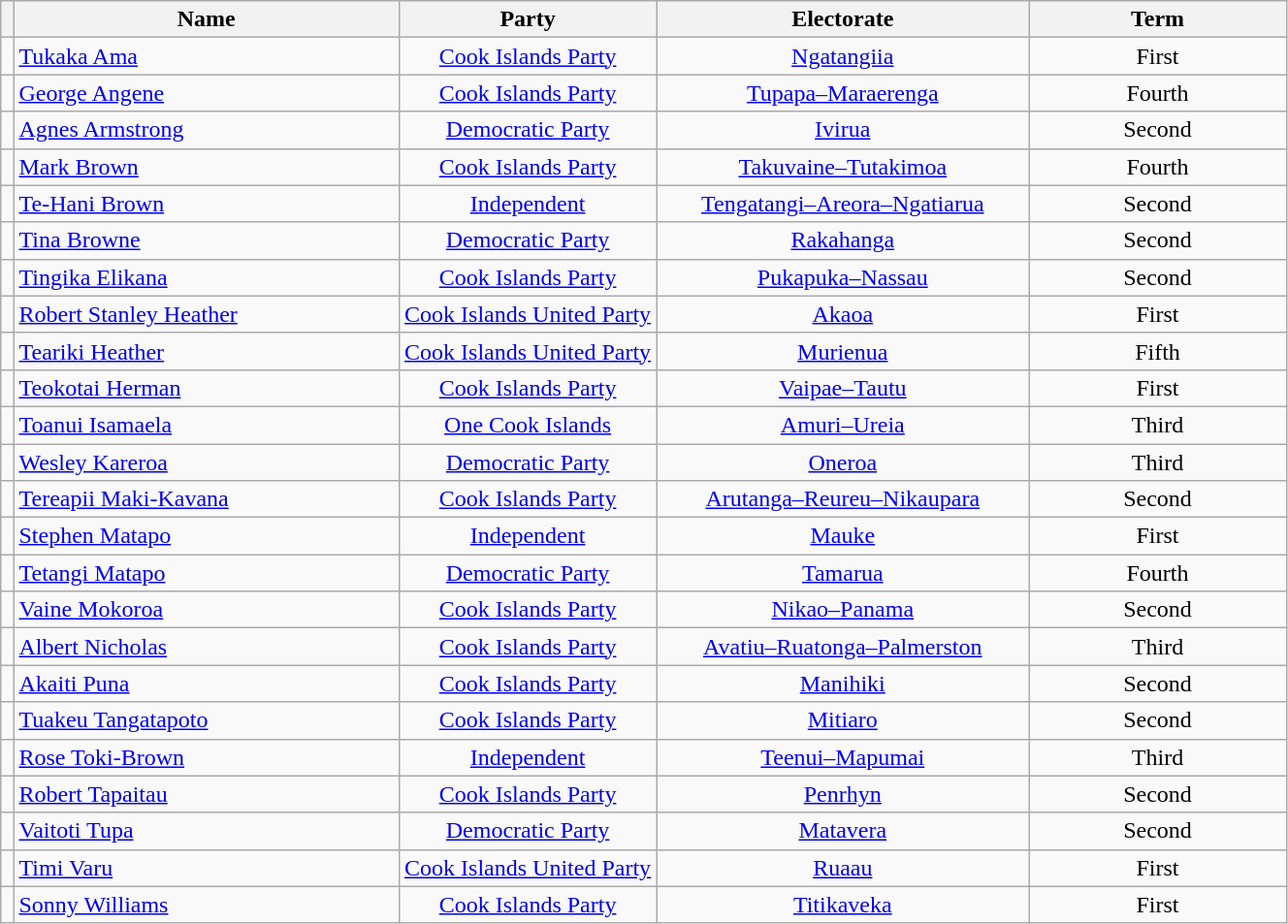<table class="sortable wikitable">
<tr ------------------>
<th width=1%></th>
<th width=30% align=center><strong>Name</strong></th>
<th width=20% align=center><strong>Party</strong></th>
<th width=29% align=center><strong>Electorate</strong></th>
<th width=20% align=center><strong>Term</strong></th>
</tr>
<tr ------------------>
<td bgcolor=></td>
<td><a href='#'>Tukaka Ama</a></td>
<td align=center><a href='#'>Cook Islands Party</a></td>
<td align=center><a href='#'>Ngatangiia</a></td>
<td align=center>First</td>
</tr>
<tr ------------------>
<td bgcolor=></td>
<td><a href='#'>George Angene</a></td>
<td align=center><a href='#'>Cook Islands Party</a></td>
<td align=center><a href='#'>Tupapa–Maraerenga</a></td>
<td align=center>Fourth</td>
</tr>
<tr ------------------>
<td bgcolor=></td>
<td><a href='#'>Agnes Armstrong</a></td>
<td align=center><a href='#'>Democratic Party</a></td>
<td align=center><a href='#'>Ivirua</a></td>
<td align=center>Second</td>
</tr>
<tr ------------------>
<td bgcolor=></td>
<td><a href='#'>Mark Brown</a></td>
<td align=center><a href='#'>Cook Islands Party</a></td>
<td align=center><a href='#'>Takuvaine–Tutakimoa</a></td>
<td align=center>Fourth</td>
</tr>
<tr ------------------>
<td bgcolor=></td>
<td><a href='#'>Te-Hani Brown</a></td>
<td align=center><a href='#'>Independent</a></td>
<td align=center><a href='#'>Tengatangi–Areora–Ngatiarua</a></td>
<td align=center>Second</td>
</tr>
<tr ------------------>
<td bgcolor=></td>
<td><a href='#'>Tina Browne</a></td>
<td align=center><a href='#'>Democratic Party</a></td>
<td align=center><a href='#'>Rakahanga</a></td>
<td align=center>Second</td>
</tr>
<tr ------------------>
<td bgcolor=></td>
<td><a href='#'>Tingika Elikana</a></td>
<td align=center><a href='#'>Cook Islands Party</a></td>
<td align=center><a href='#'>Pukapuka–Nassau</a></td>
<td align=center>Second</td>
</tr>
<tr ------------------>
<td bgcolor=></td>
<td><a href='#'>Robert Stanley Heather</a></td>
<td align=center><a href='#'>Cook Islands United Party</a></td>
<td align=center><a href='#'>Akaoa</a></td>
<td align=center>First</td>
</tr>
<tr ------------------>
<td bgcolor=></td>
<td><a href='#'>Teariki Heather</a></td>
<td align=center><a href='#'>Cook Islands United Party</a></td>
<td align=center><a href='#'>Murienua</a></td>
<td align=center>Fifth</td>
</tr>
<tr ------------------>
<td bgcolor=></td>
<td><a href='#'>Teokotai Herman</a></td>
<td align=center><a href='#'>Cook Islands Party</a></td>
<td align=center><a href='#'>Vaipae–Tautu</a></td>
<td align=center>First</td>
</tr>
<tr ------------------>
<td bgcolor=></td>
<td><a href='#'>Toanui Isamaela</a></td>
<td align=center><a href='#'>One Cook Islands</a></td>
<td align=center><a href='#'>Amuri–Ureia</a></td>
<td align=center>Third</td>
</tr>
<tr ------------------>
<td bgcolor=></td>
<td><a href='#'>Wesley Kareroa</a></td>
<td align=center><a href='#'>Democratic Party</a></td>
<td align=center><a href='#'>Oneroa</a></td>
<td align=center>Third</td>
</tr>
<tr ------------------>
<td bgcolor=></td>
<td><a href='#'>Tereapii Maki-Kavana</a></td>
<td align=center><a href='#'>Cook Islands Party</a></td>
<td align=center><a href='#'>Arutanga–Reureu–Nikaupara</a></td>
<td align=center>Second</td>
</tr>
<tr ------------------>
<td bgcolor=></td>
<td><a href='#'>Stephen Matapo</a></td>
<td align=center><a href='#'>Independent</a></td>
<td align=center><a href='#'>Mauke</a></td>
<td align=center>First</td>
</tr>
<tr ------------------>
<td bgcolor=></td>
<td><a href='#'>Tetangi Matapo</a></td>
<td align=center><a href='#'>Democratic Party</a></td>
<td align=center><a href='#'>Tamarua</a></td>
<td align=center>Fourth</td>
</tr>
<tr ------------------>
<td bgcolor=></td>
<td><a href='#'>Vaine Mokoroa</a></td>
<td align=center><a href='#'>Cook Islands Party</a></td>
<td align=center><a href='#'>Nikao–Panama</a></td>
<td align=center>Second</td>
</tr>
<tr ------------------>
<td bgcolor=></td>
<td><a href='#'>Albert Nicholas</a></td>
<td align=center><a href='#'>Cook Islands Party</a></td>
<td align=center><a href='#'>Avatiu–Ruatonga–Palmerston</a></td>
<td align=center>Third</td>
</tr>
<tr ------------------>
<td bgcolor=></td>
<td><a href='#'>Akaiti Puna</a></td>
<td align=center><a href='#'>Cook Islands Party</a></td>
<td align=center><a href='#'>Manihiki</a></td>
<td align=center>Second</td>
</tr>
<tr ------------------>
<td bgcolor=></td>
<td><a href='#'>Tuakeu Tangatapoto</a></td>
<td align=center><a href='#'>Cook Islands Party</a></td>
<td align=center><a href='#'>Mitiaro</a></td>
<td align=center>Second</td>
</tr>
<tr ------------------>
<td bgcolor=></td>
<td><a href='#'>Rose Toki-Brown</a></td>
<td align=center><a href='#'>Independent</a></td>
<td align=center><a href='#'>Teenui–Mapumai</a></td>
<td align=center>Third</td>
</tr>
<tr ------------------>
<td bgcolor=></td>
<td><a href='#'>Robert Tapaitau</a></td>
<td align=center><a href='#'>Cook Islands Party</a></td>
<td align=center><a href='#'>Penrhyn</a></td>
<td align=center>Second</td>
</tr>
<tr ------------------>
<td bgcolor=></td>
<td><a href='#'>Vaitoti Tupa</a></td>
<td align=center><a href='#'>Democratic Party</a></td>
<td align=center><a href='#'>Matavera</a></td>
<td align=center>Second</td>
</tr>
<tr ------------------>
<td bgcolor=></td>
<td><a href='#'>Timi Varu</a></td>
<td align=center><a href='#'>Cook Islands United Party</a></td>
<td align=center><a href='#'>Ruaau</a></td>
<td align=center>First</td>
</tr>
<tr ------------------>
<td bgcolor=></td>
<td><a href='#'>Sonny Williams</a></td>
<td align=center><a href='#'>Cook Islands Party</a></td>
<td align=center><a href='#'>Titikaveka</a></td>
<td align=center>First</td>
</tr>
</table>
